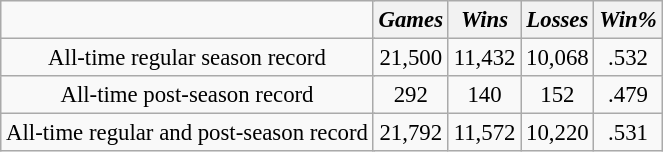<table class="wikitable plainrowheaders" style="text-align:center; font-size:95%">
<tr>
<td colspan="4"></td>
<th><em>Games</em></th>
<th><em>Wins</em></th>
<th><em>Losses</em></th>
<th><em>Win%</em></th>
</tr>
<tr>
<td colspan="4">All-time regular season record</td>
<td>21,500</td>
<td>11,432</td>
<td>10,068</td>
<td>.532</td>
</tr>
<tr>
<td colspan="4">All-time post-season record</td>
<td>292</td>
<td>140</td>
<td>152</td>
<td>.479</td>
</tr>
<tr>
<td colspan="4">All-time regular and post-season record</td>
<td>21,792</td>
<td>11,572</td>
<td>10,220</td>
<td>.531</td>
</tr>
</table>
